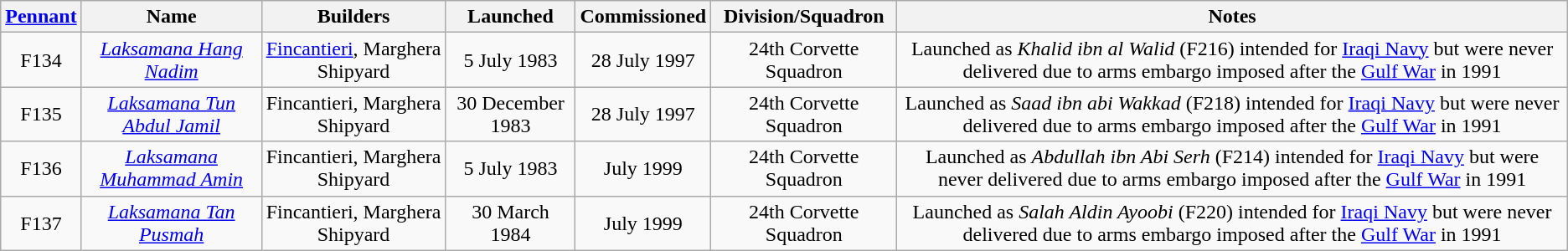<table class="wikitable" style="text-align:center;">
<tr>
<th><a href='#'>Pennant</a></th>
<th>Name</th>
<th>Builders</th>
<th>Launched</th>
<th>Commissioned</th>
<th>Division/Squadron</th>
<th>Notes</th>
</tr>
<tr>
<td>F134</td>
<td><a href='#'><em>Laksamana Hang Nadim</em></a></td>
<td><a href='#'>Fincantieri</a>, Marghera Shipyard</td>
<td>5 July 1983</td>
<td>28 July 1997</td>
<td>24th Corvette Squadron</td>
<td>Launched as <em>Khalid ibn al Walid</em> (F216) intended for <a href='#'>Iraqi Navy</a> but were never delivered due to arms embargo imposed after the <a href='#'>Gulf War</a> in 1991</td>
</tr>
<tr>
<td>F135</td>
<td><a href='#'><em>Laksamana Tun Abdul Jamil</em></a></td>
<td>Fincantieri, Marghera Shipyard</td>
<td>30 December 1983</td>
<td>28 July 1997</td>
<td>24th Corvette Squadron</td>
<td>Launched as <em>Saad ibn abi Wakkad</em> (F218) intended for <a href='#'>Iraqi Navy</a> but were never delivered due to arms embargo imposed after the <a href='#'>Gulf War</a> in 1991</td>
</tr>
<tr>
<td>F136</td>
<td><a href='#'><em>Laksamana Muhammad Amin</em></a></td>
<td>Fincantieri, Marghera Shipyard</td>
<td>5 July 1983</td>
<td>July 1999</td>
<td>24th Corvette Squadron</td>
<td>Launched as <em>Abdullah ibn Abi Serh</em> (F214) intended for <a href='#'>Iraqi Navy</a> but were never delivered due to arms embargo imposed after the <a href='#'>Gulf War</a> in 1991</td>
</tr>
<tr>
<td>F137</td>
<td><a href='#'><em>Laksamana Tan Pusmah</em></a></td>
<td>Fincantieri, Marghera Shipyard</td>
<td>30 March 1984</td>
<td>July 1999</td>
<td>24th Corvette Squadron</td>
<td>Launched as <em>Salah Aldin Ayoobi</em> (F220) intended for <a href='#'>Iraqi Navy</a> but were never delivered due to arms embargo imposed after the <a href='#'>Gulf War</a> in 1991</td>
</tr>
</table>
